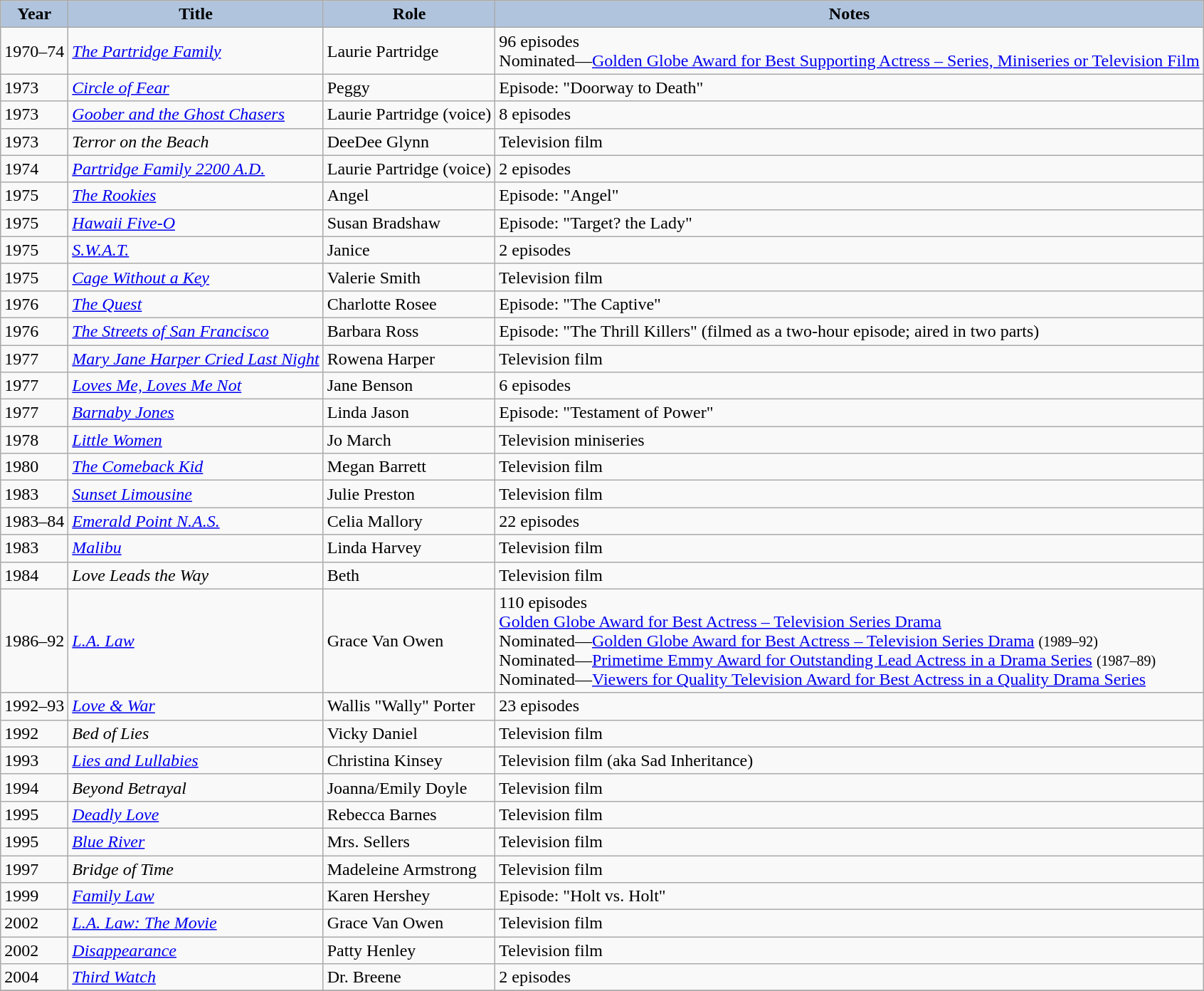<table class="wikitable">
<tr>
<th style="background:#B0C4DE;">Year</th>
<th style="background:#B0C4DE;">Title</th>
<th style="background:#B0C4DE;">Role</th>
<th style="background:#B0C4DE;">Notes</th>
</tr>
<tr>
<td>1970–74</td>
<td><em><a href='#'>The Partridge Family</a></em></td>
<td>Laurie Partridge</td>
<td>96 episodes<br>Nominated—<a href='#'>Golden Globe Award for Best Supporting Actress – Series, Miniseries or Television Film</a></td>
</tr>
<tr>
<td>1973</td>
<td><em><a href='#'>Circle of Fear</a></em></td>
<td>Peggy</td>
<td>Episode: "Doorway to Death"</td>
</tr>
<tr>
<td>1973</td>
<td><em><a href='#'>Goober and the Ghost Chasers</a></em></td>
<td>Laurie Partridge (voice)</td>
<td>8 episodes</td>
</tr>
<tr>
<td>1973</td>
<td><em>Terror on the Beach</em></td>
<td>DeeDee Glynn</td>
<td>Television film</td>
</tr>
<tr>
<td>1974</td>
<td><em><a href='#'>Partridge Family 2200 A.D.</a></em></td>
<td>Laurie Partridge (voice)</td>
<td>2 episodes</td>
</tr>
<tr>
<td>1975</td>
<td><em><a href='#'>The Rookies</a></em></td>
<td>Angel</td>
<td>Episode: "Angel"</td>
</tr>
<tr>
<td>1975</td>
<td><em><a href='#'>Hawaii Five-O</a></em></td>
<td>Susan Bradshaw</td>
<td>Episode: "Target? the Lady"</td>
</tr>
<tr>
<td>1975</td>
<td><em><a href='#'>S.W.A.T.</a></em></td>
<td>Janice</td>
<td>2 episodes</td>
</tr>
<tr>
<td>1975</td>
<td><em><a href='#'>Cage Without a Key</a></em></td>
<td>Valerie Smith</td>
<td>Television film</td>
</tr>
<tr>
<td>1976</td>
<td><em><a href='#'>The Quest</a></em></td>
<td>Charlotte Rosee</td>
<td>Episode: "The Captive"</td>
</tr>
<tr>
<td>1976</td>
<td><em><a href='#'>The Streets of San Francisco</a></em></td>
<td>Barbara Ross</td>
<td>Episode: "The Thrill Killers" (filmed as a two-hour episode; aired in two parts)</td>
</tr>
<tr>
<td>1977</td>
<td><em><a href='#'>Mary Jane Harper Cried Last Night</a></em></td>
<td>Rowena Harper</td>
<td>Television film</td>
</tr>
<tr>
<td>1977</td>
<td><em><a href='#'>Loves Me, Loves Me Not</a></em></td>
<td>Jane Benson</td>
<td>6 episodes</td>
</tr>
<tr>
<td>1977</td>
<td><em><a href='#'>Barnaby Jones</a></em></td>
<td>Linda Jason</td>
<td>Episode: "Testament of Power"</td>
</tr>
<tr>
<td>1978</td>
<td><em><a href='#'>Little Women</a></em></td>
<td>Jo March</td>
<td>Television miniseries</td>
</tr>
<tr>
<td>1980</td>
<td><em><a href='#'>The Comeback Kid</a></em></td>
<td>Megan Barrett</td>
<td>Television film</td>
</tr>
<tr>
<td>1983</td>
<td><em><a href='#'>Sunset Limousine</a></em></td>
<td>Julie Preston</td>
<td>Television film</td>
</tr>
<tr>
<td>1983–84</td>
<td><em><a href='#'>Emerald Point N.A.S.</a></em></td>
<td>Celia Mallory</td>
<td>22 episodes</td>
</tr>
<tr>
<td>1983</td>
<td><em><a href='#'>Malibu</a></em></td>
<td>Linda Harvey</td>
<td>Television film</td>
</tr>
<tr>
<td>1984</td>
<td><em>Love Leads the Way</em></td>
<td>Beth</td>
<td>Television film</td>
</tr>
<tr>
<td>1986–92</td>
<td><em><a href='#'>L.A. Law</a></em></td>
<td>Grace Van Owen</td>
<td>110 episodes<br><a href='#'>Golden Globe Award for Best Actress – Television Series Drama</a><br>Nominated—<a href='#'>Golden Globe Award for Best Actress – Television Series Drama</a> <small>(1989–92)</small><br>Nominated—<a href='#'>Primetime Emmy Award for Outstanding Lead Actress in a Drama Series</a> <small>(1987–89)</small><br>Nominated—<a href='#'>Viewers for Quality Television Award for Best Actress in a Quality Drama Series</a></td>
</tr>
<tr>
<td>1992–93</td>
<td><em><a href='#'>Love & War</a></em></td>
<td>Wallis "Wally" Porter</td>
<td>23 episodes</td>
</tr>
<tr>
<td>1992</td>
<td><em>Bed of Lies</em></td>
<td>Vicky Daniel</td>
<td>Television film</td>
</tr>
<tr>
<td>1993</td>
<td><em><a href='#'>Lies and Lullabies</a></em></td>
<td>Christina Kinsey</td>
<td>Television film (aka Sad Inheritance)</td>
</tr>
<tr>
<td>1994</td>
<td><em>Beyond Betrayal</em></td>
<td>Joanna/Emily Doyle</td>
<td>Television film</td>
</tr>
<tr>
<td>1995</td>
<td><em><a href='#'>Deadly Love</a></em></td>
<td>Rebecca Barnes</td>
<td>Television film</td>
</tr>
<tr>
<td>1995</td>
<td><em><a href='#'>Blue River</a></em></td>
<td>Mrs. Sellers</td>
<td>Television film</td>
</tr>
<tr>
<td>1997</td>
<td><em>Bridge of Time</em></td>
<td>Madeleine Armstrong</td>
<td>Television film</td>
</tr>
<tr>
<td>1999</td>
<td><em><a href='#'>Family Law</a></em></td>
<td>Karen Hershey</td>
<td>Episode: "Holt vs. Holt"</td>
</tr>
<tr>
<td>2002</td>
<td><em><a href='#'>L.A. Law: The Movie</a></em></td>
<td>Grace Van Owen</td>
<td>Television film</td>
</tr>
<tr>
<td>2002</td>
<td><em><a href='#'>Disappearance</a></em></td>
<td>Patty Henley</td>
<td>Television film</td>
</tr>
<tr>
<td>2004</td>
<td><em><a href='#'>Third Watch</a></em></td>
<td>Dr. Breene</td>
<td>2 episodes</td>
</tr>
<tr>
</tr>
</table>
